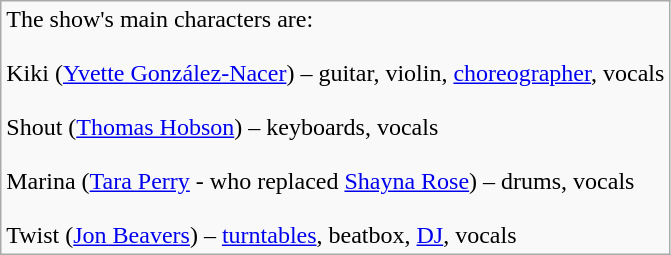<table class="wikitable">
<tr>
<td>The show's main characters are:<br><br>Kiki (<a href='#'>Yvette González-Nacer</a>) – guitar, violin, <a href='#'>choreographer</a>, vocals<br><br>Shout (<a href='#'>Thomas Hobson</a>) – keyboards, vocals<br><br>Marina (<a href='#'>Tara Perry</a> - who replaced <a href='#'>Shayna Rose</a>) – drums, vocals<br><br>Twist (<a href='#'>Jon Beavers</a>) – <a href='#'>turntables</a>, beatbox, <a href='#'>DJ</a>, vocals</td>
</tr>
</table>
